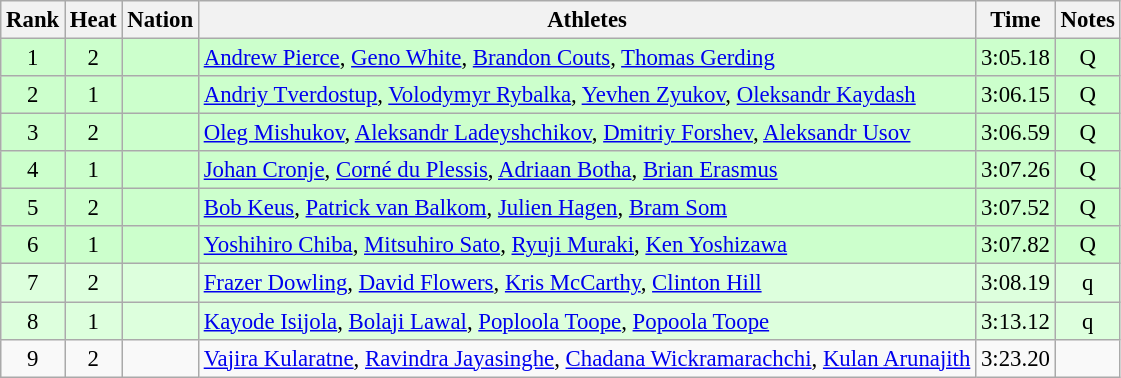<table class="wikitable sortable" style="text-align:center;font-size:95%">
<tr>
<th>Rank</th>
<th>Heat</th>
<th>Nation</th>
<th>Athletes</th>
<th>Time</th>
<th>Notes</th>
</tr>
<tr bgcolor=ccffcc>
<td>1</td>
<td>2</td>
<td align=left></td>
<td align=left><a href='#'>Andrew Pierce</a>, <a href='#'>Geno White</a>, <a href='#'>Brandon Couts</a>, <a href='#'>Thomas Gerding</a></td>
<td>3:05.18</td>
<td>Q</td>
</tr>
<tr bgcolor=ccffcc>
<td>2</td>
<td>1</td>
<td align=left></td>
<td align=left><a href='#'>Andriy Tverdostup</a>, <a href='#'>Volodymyr Rybalka</a>, <a href='#'>Yevhen Zyukov</a>, <a href='#'>Oleksandr Kaydash</a></td>
<td>3:06.15</td>
<td>Q</td>
</tr>
<tr bgcolor=ccffcc>
<td>3</td>
<td>2</td>
<td align=left></td>
<td align=left><a href='#'>Oleg Mishukov</a>, <a href='#'>Aleksandr Ladeyshchikov</a>, <a href='#'>Dmitriy Forshev</a>, <a href='#'>Aleksandr Usov</a></td>
<td>3:06.59</td>
<td>Q</td>
</tr>
<tr bgcolor=ccffcc>
<td>4</td>
<td>1</td>
<td align=left></td>
<td align=left><a href='#'>Johan Cronje</a>, <a href='#'>Corné du Plessis</a>, <a href='#'>Adriaan Botha</a>, <a href='#'>Brian Erasmus</a></td>
<td>3:07.26</td>
<td>Q</td>
</tr>
<tr bgcolor=ccffcc>
<td>5</td>
<td>2</td>
<td align=left></td>
<td align=left><a href='#'>Bob Keus</a>, <a href='#'>Patrick van Balkom</a>, <a href='#'>Julien Hagen</a>, <a href='#'>Bram Som</a></td>
<td>3:07.52</td>
<td>Q</td>
</tr>
<tr bgcolor=ccffcc>
<td>6</td>
<td>1</td>
<td align=left></td>
<td align=left><a href='#'>Yoshihiro Chiba</a>, <a href='#'>Mitsuhiro Sato</a>, <a href='#'>Ryuji Muraki</a>, <a href='#'>Ken Yoshizawa</a></td>
<td>3:07.82</td>
<td>Q</td>
</tr>
<tr bgcolor=ddffdd>
<td>7</td>
<td>2</td>
<td align=left></td>
<td align=left><a href='#'>Frazer Dowling</a>, <a href='#'>David Flowers</a>, <a href='#'>Kris McCarthy</a>, <a href='#'>Clinton Hill</a></td>
<td>3:08.19</td>
<td>q</td>
</tr>
<tr bgcolor=ddffdd>
<td>8</td>
<td>1</td>
<td align=left></td>
<td align=left><a href='#'>Kayode Isijola</a>, <a href='#'>Bolaji Lawal</a>, <a href='#'>Poploola Toope</a>, <a href='#'>Popoola Toope</a></td>
<td>3:13.12</td>
<td>q</td>
</tr>
<tr>
<td>9</td>
<td>2</td>
<td align=left></td>
<td align=left><a href='#'>Vajira Kularatne</a>, <a href='#'>Ravindra Jayasinghe</a>, <a href='#'>Chadana Wickramarachchi</a>, <a href='#'>Kulan Arunajith</a></td>
<td>3:23.20</td>
<td></td>
</tr>
</table>
